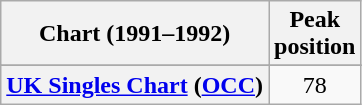<table class="wikitable sortable plainrowheaders" style="text-align:center">
<tr>
<th>Chart (1991–1992)</th>
<th>Peak<br>position</th>
</tr>
<tr>
</tr>
<tr>
<th scope="row"><a href='#'>UK Singles Chart</a> (<a href='#'>OCC</a>)</th>
<td>78</td>
</tr>
</table>
